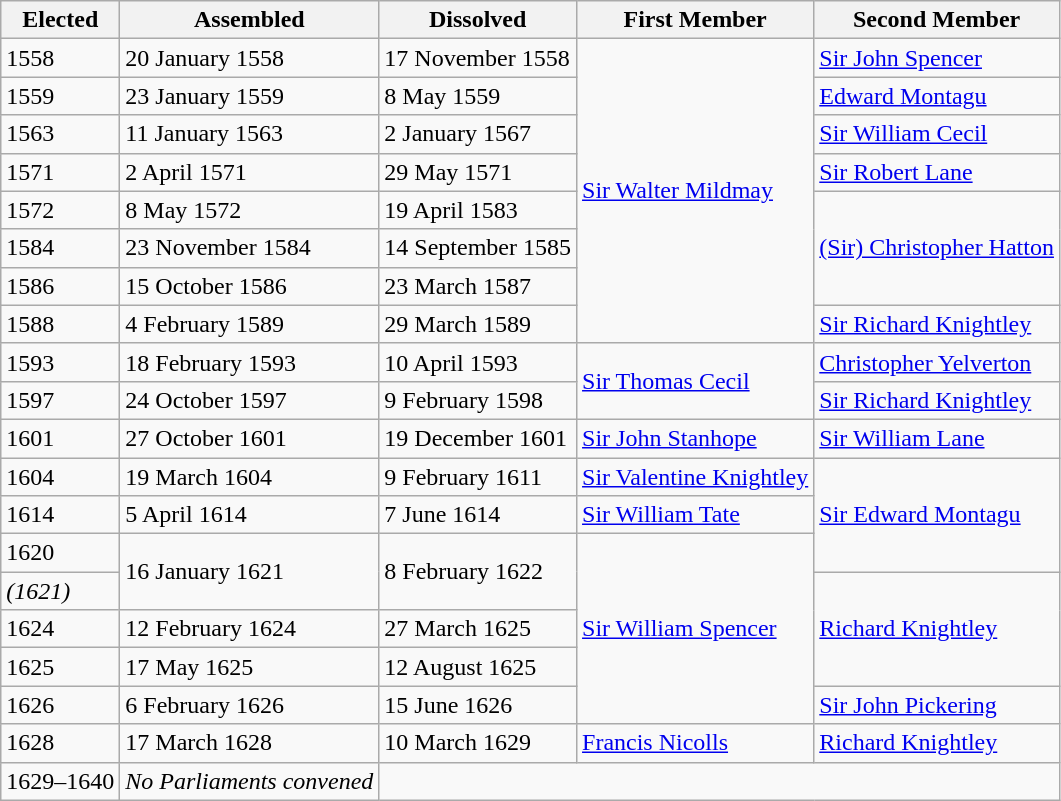<table class="wikitable">
<tr>
<th>Elected</th>
<th>Assembled</th>
<th>Dissolved</th>
<th>First Member</th>
<th>Second Member</th>
</tr>
<tr>
<td>1558</td>
<td>20 January 1558</td>
<td>17 November 1558</td>
<td rowspan="8"><a href='#'>Sir Walter Mildmay</a></td>
<td><a href='#'>Sir John Spencer</a></td>
</tr>
<tr>
<td>1559</td>
<td>23 January 1559</td>
<td>8 May 1559</td>
<td><a href='#'>Edward Montagu</a></td>
</tr>
<tr>
<td>1563</td>
<td>11 January 1563</td>
<td>2 January 1567</td>
<td><a href='#'>Sir William Cecil</a></td>
</tr>
<tr>
<td>1571</td>
<td>2 April 1571</td>
<td>29 May 1571</td>
<td><a href='#'>Sir Robert Lane</a></td>
</tr>
<tr>
<td>1572</td>
<td>8 May 1572</td>
<td>19 April 1583</td>
<td rowspan="3"><a href='#'>(Sir) Christopher Hatton</a></td>
</tr>
<tr>
<td>1584</td>
<td>23 November 1584</td>
<td>14 September 1585</td>
</tr>
<tr>
<td>1586</td>
<td>15 October 1586</td>
<td>23 March 1587</td>
</tr>
<tr>
<td>1588</td>
<td>4 February 1589</td>
<td>29 March 1589</td>
<td><a href='#'>Sir Richard Knightley</a></td>
</tr>
<tr>
<td>1593</td>
<td>18 February 1593</td>
<td>10 April 1593</td>
<td rowspan="2"><a href='#'>Sir Thomas Cecil</a></td>
<td><a href='#'>Christopher Yelverton</a></td>
</tr>
<tr>
<td>1597</td>
<td>24 October 1597</td>
<td>9 February 1598</td>
<td><a href='#'>Sir Richard Knightley</a></td>
</tr>
<tr>
<td>1601</td>
<td>27 October 1601</td>
<td>19 December 1601</td>
<td><a href='#'>Sir John Stanhope</a></td>
<td><a href='#'>Sir William Lane</a></td>
</tr>
<tr>
<td>1604</td>
<td>19 March 1604</td>
<td>9 February 1611</td>
<td><a href='#'>Sir Valentine Knightley</a></td>
<td rowspan="3"><a href='#'>Sir Edward Montagu</a></td>
</tr>
<tr>
<td>1614</td>
<td>5 April 1614</td>
<td>7 June 1614</td>
<td><a href='#'>Sir William Tate</a></td>
</tr>
<tr>
<td>1620</td>
<td rowspan="2">16 January 1621</td>
<td rowspan="2">8 February 1622</td>
<td rowspan="5"><a href='#'>Sir William Spencer</a></td>
</tr>
<tr>
<td><em>(1621)</em></td>
<td rowspan="3"><a href='#'>Richard Knightley</a></td>
</tr>
<tr>
<td>1624</td>
<td>12 February 1624</td>
<td>27 March 1625</td>
</tr>
<tr>
<td>1625</td>
<td>17 May 1625</td>
<td>12 August 1625</td>
</tr>
<tr>
<td>1626</td>
<td>6 February 1626</td>
<td>15 June 1626</td>
<td><a href='#'>Sir John Pickering</a></td>
</tr>
<tr>
<td>1628</td>
<td>17 March 1628</td>
<td>10 March 1629</td>
<td><a href='#'>Francis Nicolls</a></td>
<td><a href='#'>Richard Knightley</a></td>
</tr>
<tr>
<td>1629–1640</td>
<td><em>No Parliaments convened</em></td>
</tr>
</table>
